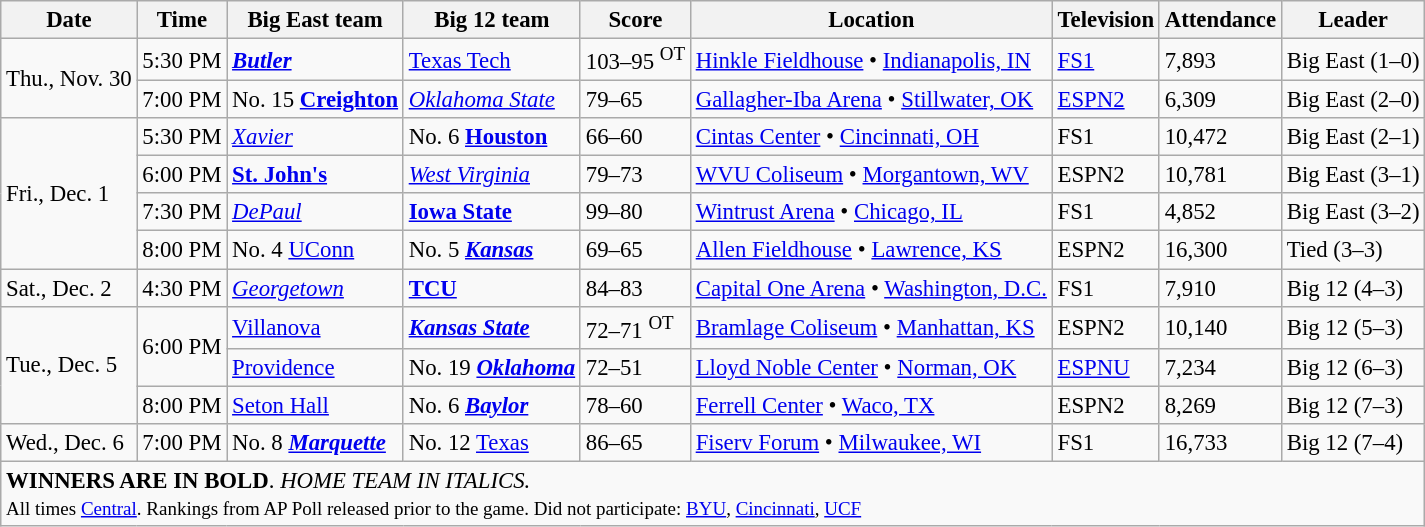<table class="wikitable" style="font-size: 95%">
<tr>
<th>Date</th>
<th>Time</th>
<th>Big East team</th>
<th>Big 12 team</th>
<th>Score</th>
<th>Location</th>
<th>Television</th>
<th>Attendance</th>
<th>Leader</th>
</tr>
<tr>
<td rowspan="2">Thu., Nov. 30</td>
<td>5:30 PM</td>
<td><strong><em><a href='#'>Butler</a></em></strong></td>
<td><a href='#'>Texas Tech</a></td>
<td>103–95 <sup>OT</sup></td>
<td><a href='#'>Hinkle Fieldhouse</a> • <a href='#'>Indianapolis, IN</a></td>
<td><a href='#'>FS1</a></td>
<td>7,893</td>
<td>Big East (1–0)</td>
</tr>
<tr>
<td>7:00 PM</td>
<td>No. 15 <strong><a href='#'>Creighton</a></strong></td>
<td><em><a href='#'>Oklahoma State</a></em></td>
<td>79–65</td>
<td><a href='#'>Gallagher-Iba Arena</a> • <a href='#'>Stillwater, OK</a></td>
<td><a href='#'>ESPN2</a></td>
<td>6,309</td>
<td>Big East (2–0)</td>
</tr>
<tr>
<td rowspan="4">Fri., Dec. 1</td>
<td>5:30 PM</td>
<td><em><a href='#'>Xavier</a></em></td>
<td>No. 6 <strong><a href='#'>Houston</a></strong></td>
<td>66–60</td>
<td><a href='#'>Cintas Center</a> • <a href='#'>Cincinnati, OH</a></td>
<td>FS1</td>
<td>10,472</td>
<td>Big East (2–1)</td>
</tr>
<tr>
<td>6:00 PM</td>
<td><strong><a href='#'>St. John's</a></strong></td>
<td><em><a href='#'>West Virginia</a></em></td>
<td>79–73</td>
<td><a href='#'>WVU Coliseum</a> • <a href='#'>Morgantown, WV</a></td>
<td>ESPN2</td>
<td>10,781</td>
<td>Big East (3–1)</td>
</tr>
<tr>
<td>7:30 PM</td>
<td><em><a href='#'>DePaul</a></em></td>
<td><strong><a href='#'>Iowa State</a></strong></td>
<td>99–80</td>
<td><a href='#'>Wintrust Arena</a> • <a href='#'>Chicago, IL</a></td>
<td>FS1</td>
<td>4,852</td>
<td>Big East (3–2)</td>
</tr>
<tr>
<td>8:00 PM</td>
<td>No. 4 <a href='#'>UConn</a></td>
<td>No. 5 <strong><em><a href='#'>Kansas</a></em></strong></td>
<td>69–65</td>
<td><a href='#'>Allen Fieldhouse</a> • <a href='#'>Lawrence, KS</a></td>
<td>ESPN2</td>
<td>16,300</td>
<td>Tied (3–3)</td>
</tr>
<tr>
<td>Sat., Dec. 2</td>
<td>4:30 PM</td>
<td><em><a href='#'>Georgetown</a></em></td>
<td><strong><a href='#'>TCU</a></strong></td>
<td>84–83</td>
<td><a href='#'>Capital One Arena</a> • <a href='#'>Washington, D.C.</a></td>
<td>FS1</td>
<td>7,910</td>
<td>Big 12 (4–3)</td>
</tr>
<tr>
<td rowspan="3">Tue., Dec. 5</td>
<td rowspan="2">6:00 PM</td>
<td><a href='#'>Villanova</a></td>
<td><strong><em><a href='#'>Kansas State</a></em></strong></td>
<td>72–71 <sup>OT</sup></td>
<td><a href='#'>Bramlage Coliseum</a> • <a href='#'>Manhattan, KS</a></td>
<td>ESPN2</td>
<td>10,140</td>
<td>Big 12 (5–3)</td>
</tr>
<tr>
<td><a href='#'>Providence</a></td>
<td>No. 19 <strong><em><a href='#'>Oklahoma</a></em></strong></td>
<td>72–51</td>
<td><a href='#'>Lloyd Noble Center</a> • <a href='#'>Norman, OK</a></td>
<td><a href='#'>ESPNU</a></td>
<td>7,234</td>
<td>Big 12 (6–3)</td>
</tr>
<tr>
<td>8:00 PM</td>
<td><a href='#'>Seton Hall</a></td>
<td>No. 6 <strong><em><a href='#'>Baylor</a></em></strong></td>
<td>78–60</td>
<td><a href='#'>Ferrell Center</a> • <a href='#'>Waco, TX</a></td>
<td>ESPN2</td>
<td>8,269</td>
<td>Big 12 (7–3)</td>
</tr>
<tr>
<td>Wed., Dec. 6</td>
<td>7:00 PM</td>
<td>No. 8 <strong><em><a href='#'>Marquette</a></em></strong></td>
<td>No. 12 <a href='#'>Texas</a></td>
<td>86–65</td>
<td><a href='#'>Fiserv Forum</a> • <a href='#'>Milwaukee, WI</a></td>
<td>FS1</td>
<td>16,733</td>
<td>Big 12 (7–4)</td>
</tr>
<tr>
<td colspan="9"><strong>WINNERS ARE IN BOLD</strong>. <em>HOME TEAM IN ITALICS.</em><br><small> All times <a href='#'>Central</a>. Rankings from AP Poll released prior to the game. Did not participate: <a href='#'>BYU</a>, <a href='#'>Cincinnati</a>, <a href='#'>UCF</a></small></td>
</tr>
</table>
